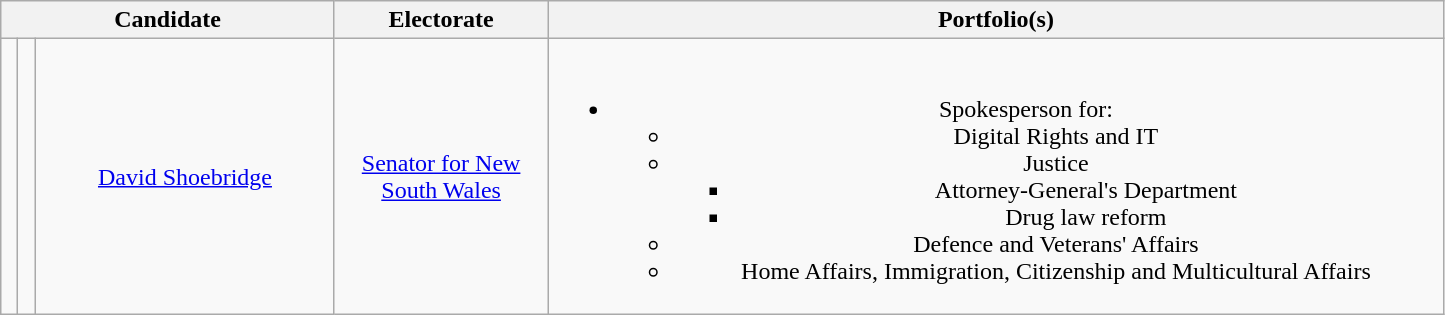<table class="wikitable" style="text-align:center">
<tr>
<th width=215px; colspan=3>Candidate</th>
<th width=135px>Electorate</th>
<th width=590px>Portfolio(s)</th>
</tr>
<tr>
<td width="3pt" > </td>
<td></td>
<td><a href='#'>David Shoebridge</a></td>
<td><a href='#'>Senator for New South Wales</a></td>
<td><br><ul><li>Spokesperson for:<ul><li>Digital Rights and IT</li><li>Justice<ul><li>Attorney-General's Department</li><li>Drug law reform</li></ul></li><li>Defence and Veterans' Affairs</li><li>Home Affairs, Immigration, Citizenship and Multicultural Affairs</li></ul></li></ul></td>
</tr>
</table>
